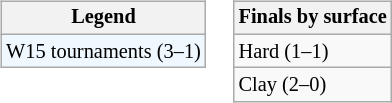<table>
<tr valign=top>
<td><br><table class=wikitable style="font-size:85%">
<tr>
<th>Legend</th>
</tr>
<tr style="background:#f0f8ff;">
<td>W15 tournaments (3–1)</td>
</tr>
</table>
</td>
<td><br><table class=wikitable style="font-size:85%">
<tr>
<th>Finals by surface</th>
</tr>
<tr>
<td>Hard (1–1)</td>
</tr>
<tr>
<td>Clay (2–0)</td>
</tr>
</table>
</td>
</tr>
</table>
